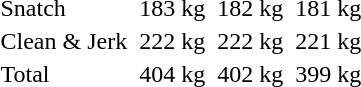<table>
<tr>
<td>Snatch</td>
<td></td>
<td>183 kg</td>
<td></td>
<td>182 kg</td>
<td></td>
<td>181 kg</td>
</tr>
<tr>
<td>Clean & Jerk</td>
<td></td>
<td>222 kg</td>
<td></td>
<td>222 kg</td>
<td></td>
<td>221 kg</td>
</tr>
<tr>
<td>Total</td>
<td></td>
<td>404 kg</td>
<td></td>
<td>402 kg</td>
<td></td>
<td>399 kg</td>
</tr>
<tr>
</tr>
</table>
